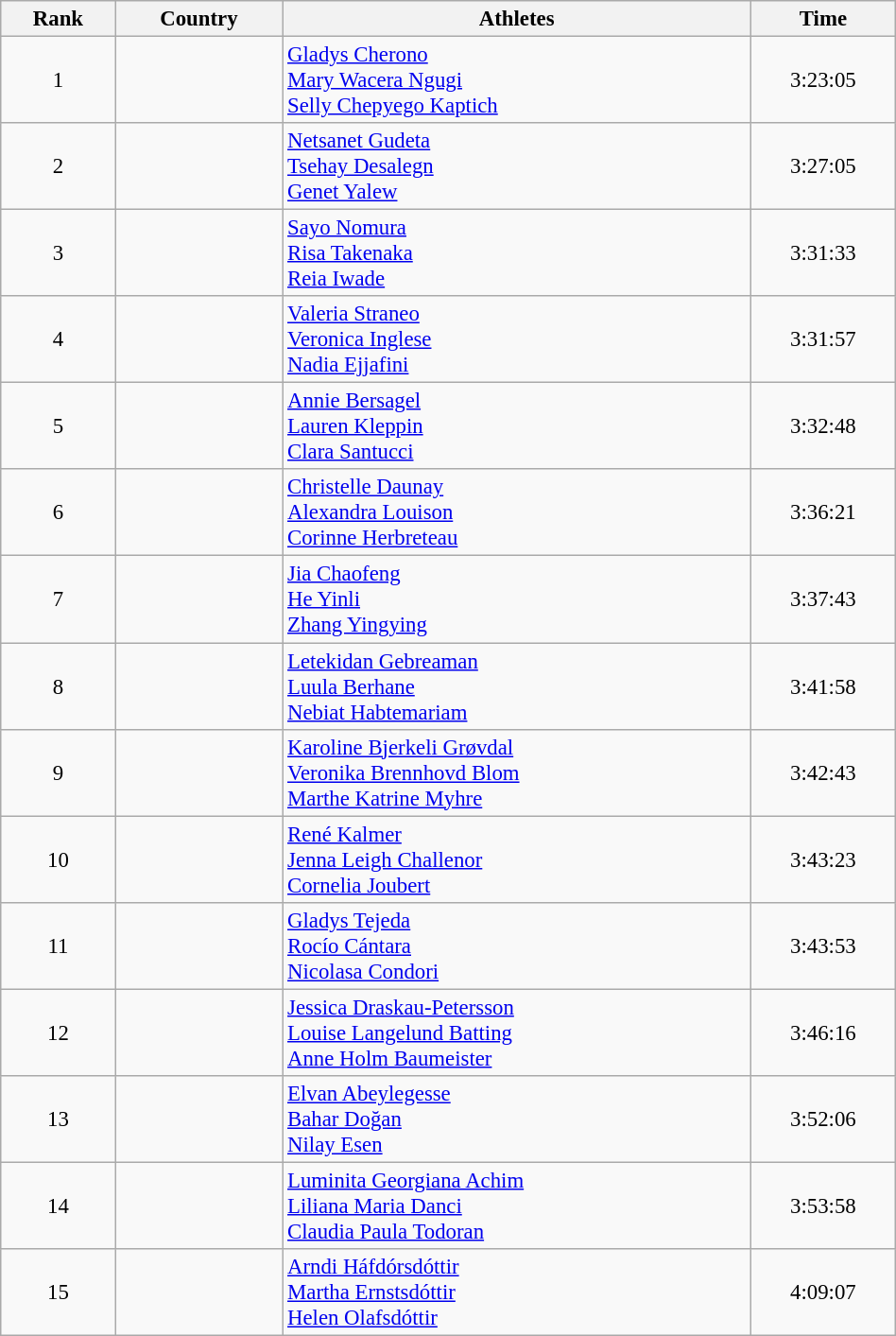<table class="wikitable sortable" style=" text-align:center; font-size:95%;" width="50%">
<tr>
<th>Rank</th>
<th>Country</th>
<th>Athletes</th>
<th>Time</th>
</tr>
<tr>
<td align=center>1</td>
<td align=left></td>
<td align=left><a href='#'>Gladys Cherono</a><br><a href='#'>Mary Wacera Ngugi</a><br><a href='#'>Selly Chepyego Kaptich</a></td>
<td>3:23:05</td>
</tr>
<tr>
<td align=center>2</td>
<td align=left></td>
<td align=left><a href='#'>Netsanet Gudeta</a><br><a href='#'>Tsehay Desalegn</a><br><a href='#'>Genet Yalew</a></td>
<td>3:27:05</td>
</tr>
<tr>
<td align=center>3</td>
<td align=left></td>
<td align=left><a href='#'>Sayo Nomura</a><br><a href='#'>Risa Takenaka</a><br><a href='#'>Reia Iwade</a></td>
<td>3:31:33</td>
</tr>
<tr>
<td align=center>4</td>
<td align=left></td>
<td align=left><a href='#'>Valeria Straneo</a><br><a href='#'>Veronica Inglese</a><br><a href='#'>Nadia Ejjafini</a></td>
<td>3:31:57</td>
</tr>
<tr>
<td align=center>5</td>
<td align=left></td>
<td align=left><a href='#'>Annie Bersagel</a><br><a href='#'>Lauren Kleppin</a><br><a href='#'>Clara Santucci</a></td>
<td>3:32:48</td>
</tr>
<tr>
<td align=center>6</td>
<td align=left></td>
<td align=left><a href='#'>Christelle Daunay</a><br><a href='#'>Alexandra Louison</a><br><a href='#'>Corinne Herbreteau</a></td>
<td>3:36:21</td>
</tr>
<tr>
<td align=center>7</td>
<td align=left></td>
<td align=left><a href='#'>Jia Chaofeng</a><br><a href='#'>He Yinli</a><br><a href='#'>Zhang Yingying</a></td>
<td>3:37:43</td>
</tr>
<tr>
<td align=center>8</td>
<td align=left></td>
<td align=left><a href='#'>Letekidan Gebreaman</a><br><a href='#'>Luula Berhane</a><br><a href='#'>Nebiat Habtemariam</a></td>
<td>3:41:58</td>
</tr>
<tr>
<td align=center>9</td>
<td align=left></td>
<td align=left><a href='#'>Karoline Bjerkeli Grøvdal</a><br><a href='#'>Veronika Brennhovd Blom</a><br><a href='#'>Marthe Katrine Myhre</a></td>
<td>3:42:43</td>
</tr>
<tr>
<td align=center>10</td>
<td align=left></td>
<td align=left><a href='#'>René Kalmer</a><br><a href='#'>Jenna Leigh Challenor</a><br><a href='#'>Cornelia Joubert</a></td>
<td>3:43:23</td>
</tr>
<tr>
<td align=center>11</td>
<td align=left></td>
<td align=left><a href='#'>Gladys Tejeda</a><br><a href='#'>Rocío Cántara</a><br><a href='#'>Nicolasa Condori</a></td>
<td>3:43:53</td>
</tr>
<tr>
<td align=center>12</td>
<td align=left></td>
<td align=left><a href='#'>Jessica Draskau-Petersson</a><br><a href='#'>Louise Langelund Batting</a><br><a href='#'>Anne Holm Baumeister</a></td>
<td>3:46:16</td>
</tr>
<tr>
<td align=center>13</td>
<td align=left></td>
<td align=left><a href='#'>Elvan Abeylegesse</a><br><a href='#'>Bahar Doğan</a><br><a href='#'>Nilay Esen</a></td>
<td>3:52:06</td>
</tr>
<tr>
<td align=center>14</td>
<td align=left></td>
<td align=left><a href='#'>Luminita Georgiana Achim</a><br><a href='#'>Liliana Maria Danci</a><br><a href='#'>Claudia Paula Todoran</a></td>
<td>3:53:58</td>
</tr>
<tr>
<td align=center>15</td>
<td align=left></td>
<td align=left><a href='#'>Arndi Háfdórsdóttir</a><br><a href='#'>Martha Ernstsdóttir</a><br><a href='#'>Helen Olafsdóttir</a></td>
<td>4:09:07</td>
</tr>
</table>
